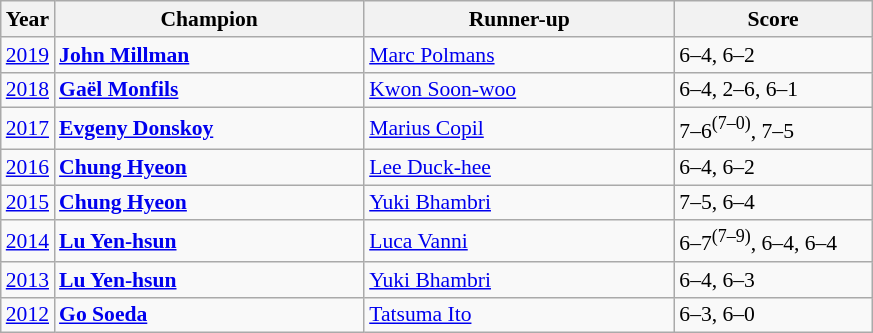<table class="wikitable" style="font-size:90%">
<tr>
<th>Year</th>
<th width="200">Champion</th>
<th width="200">Runner-up</th>
<th width="125">Score</th>
</tr>
<tr>
<td><a href='#'>2019</a></td>
<td> <strong><a href='#'>John Millman</a></strong></td>
<td> <a href='#'>Marc Polmans</a></td>
<td>6–4, 6–2</td>
</tr>
<tr>
<td><a href='#'>2018</a></td>
<td> <strong><a href='#'>Gaël Monfils</a></strong></td>
<td> <a href='#'>Kwon Soon-woo</a></td>
<td>6–4, 2–6, 6–1</td>
</tr>
<tr>
<td><a href='#'>2017</a></td>
<td> <strong><a href='#'>Evgeny Donskoy</a></strong></td>
<td> <a href='#'>Marius Copil</a></td>
<td>7–6<sup>(7–0)</sup>, 7–5</td>
</tr>
<tr>
<td><a href='#'>2016</a></td>
<td> <strong><a href='#'>Chung Hyeon</a></strong></td>
<td> <a href='#'>Lee Duck-hee</a></td>
<td>6–4, 6–2</td>
</tr>
<tr>
<td><a href='#'>2015</a></td>
<td> <strong><a href='#'>Chung Hyeon</a></strong></td>
<td> <a href='#'>Yuki Bhambri</a></td>
<td>7–5, 6–4</td>
</tr>
<tr>
<td><a href='#'>2014</a></td>
<td> <strong><a href='#'>Lu Yen-hsun</a></strong></td>
<td> <a href='#'>Luca Vanni</a></td>
<td>6–7<sup>(7–9)</sup>, 6–4, 6–4</td>
</tr>
<tr>
<td><a href='#'>2013</a></td>
<td> <strong><a href='#'>Lu Yen-hsun</a></strong></td>
<td> <a href='#'>Yuki Bhambri</a></td>
<td>6–4, 6–3</td>
</tr>
<tr>
<td><a href='#'>2012</a></td>
<td> <strong><a href='#'>Go Soeda</a></strong></td>
<td> <a href='#'>Tatsuma Ito</a></td>
<td>6–3, 6–0</td>
</tr>
</table>
